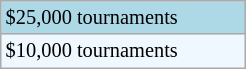<table class="wikitable" style="font-size:85%;" width=13%>
<tr style="background:lightblue;">
<td>$25,000 tournaments</td>
</tr>
<tr style="background:#f0f8ff;">
<td>$10,000 tournaments</td>
</tr>
</table>
